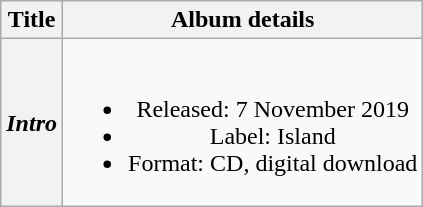<table class="wikitable plainrowheaders" style="text-align:center;">
<tr>
<th scope="col">Title</th>
<th scope="col">Album details</th>
</tr>
<tr>
<th scope="row"><em>Intro</em></th>
<td><br><ul><li>Released: 7 November 2019</li><li>Label: Island</li><li>Format: CD, digital download</li></ul></td>
</tr>
</table>
